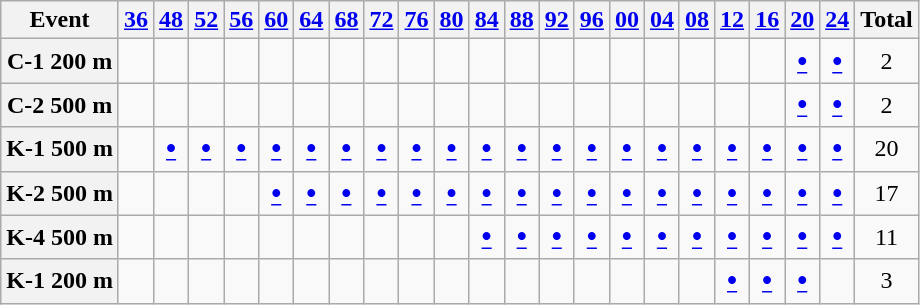<table class="wikitable plainrowheaders sticky-header" style="text-align:center;">
<tr>
<th scope="col">Event</th>
<th><a href='#'>36</a></th>
<th scope="col"><a href='#'>48</a></th>
<th scope="col"><a href='#'>52</a></th>
<th scope="col"><a href='#'>56</a></th>
<th scope="col"><a href='#'>60</a></th>
<th scope="col"><a href='#'>64</a></th>
<th scope="col"><a href='#'>68</a></th>
<th scope="col"><a href='#'>72</a></th>
<th scope="col"><a href='#'>76</a></th>
<th scope="col"><a href='#'>80</a></th>
<th scope="col"><a href='#'>84</a></th>
<th scope="col"><a href='#'>88</a></th>
<th scope="col"><a href='#'>92</a></th>
<th scope="col"><a href='#'>96</a></th>
<th scope="col"><a href='#'>00</a></th>
<th scope="col"><a href='#'>04</a></th>
<th scope="col"><a href='#'>08</a></th>
<th scope="col"><a href='#'>12</a></th>
<th scope="col"><a href='#'>16</a></th>
<th scope="col"><a href='#'>20</a></th>
<th scope="col"><a href='#'>24</a></th>
<th scope="col">Total</th>
</tr>
<tr>
<th scope="row">C-1 200 m</th>
<td></td>
<td></td>
<td></td>
<td></td>
<td></td>
<td></td>
<td></td>
<td></td>
<td></td>
<td></td>
<td></td>
<td></td>
<td></td>
<td></td>
<td></td>
<td></td>
<td></td>
<td></td>
<td></td>
<td><big><strong><a href='#'>•</a></strong></big></td>
<td><big><strong><a href='#'>•</a></strong></big></td>
<td>2</td>
</tr>
<tr>
<th scope="row">C-2 500 m</th>
<td></td>
<td></td>
<td></td>
<td></td>
<td></td>
<td></td>
<td></td>
<td></td>
<td></td>
<td></td>
<td></td>
<td></td>
<td></td>
<td></td>
<td></td>
<td></td>
<td></td>
<td></td>
<td></td>
<td><big><strong><a href='#'>•</a></strong></big></td>
<td><big><strong><a href='#'>•</a></strong></big></td>
<td>2</td>
</tr>
<tr>
<th scope="row">K-1 500 m</th>
<td></td>
<td><big><strong><a href='#'>•</a></strong></big></td>
<td><big><strong><a href='#'>•</a></strong></big></td>
<td><big><strong><a href='#'>•</a></strong></big></td>
<td><big><strong><a href='#'>•</a></strong></big></td>
<td><big><strong><a href='#'>•</a></strong></big></td>
<td><big><strong><a href='#'>•</a></strong></big></td>
<td><big><strong><a href='#'>•</a></strong></big></td>
<td><big><strong><a href='#'>•</a></strong></big></td>
<td><big><strong><a href='#'>•</a></strong></big></td>
<td><big><strong><a href='#'>•</a></strong></big></td>
<td><big><strong><a href='#'>•</a></strong></big></td>
<td><big><strong><a href='#'>•</a></strong></big></td>
<td><big><strong><a href='#'>•</a></strong></big></td>
<td><big><strong><a href='#'>•</a></strong></big></td>
<td><big><strong><a href='#'>•</a></strong></big></td>
<td><big><strong><a href='#'>•</a></strong></big></td>
<td><big><strong><a href='#'>•</a></strong></big></td>
<td><big><strong><a href='#'>•</a></strong></big></td>
<td><big><strong><a href='#'>•</a></strong></big></td>
<td><big><strong><a href='#'>•</a></strong></big></td>
<td>20</td>
</tr>
<tr>
<th scope="row">K-2 500 m</th>
<td></td>
<td></td>
<td></td>
<td></td>
<td><big><strong><a href='#'>•</a></strong></big></td>
<td><big><strong><a href='#'>•</a></strong></big></td>
<td><big><strong><a href='#'>•</a></strong></big></td>
<td><big><strong><a href='#'>•</a></strong></big></td>
<td><big><strong><a href='#'>•</a></strong></big></td>
<td><big><strong><a href='#'>•</a></strong></big></td>
<td><big><strong><a href='#'>•</a></strong></big></td>
<td><big><strong><a href='#'>•</a></strong></big></td>
<td><big><strong><a href='#'>•</a></strong></big></td>
<td><big><strong><a href='#'>•</a></strong></big></td>
<td><big><strong><a href='#'>•</a></strong></big></td>
<td><big><strong><a href='#'>•</a></strong></big></td>
<td><big><strong><a href='#'>•</a></strong></big></td>
<td><big><strong><a href='#'>•</a></strong></big></td>
<td><big><strong><a href='#'>•</a></strong></big></td>
<td><big><strong><a href='#'>•</a></strong></big></td>
<td><big><strong><a href='#'>•</a></strong></big></td>
<td>17</td>
</tr>
<tr>
<th scope="row">K-4 500 m</th>
<td></td>
<td></td>
<td></td>
<td></td>
<td></td>
<td></td>
<td></td>
<td></td>
<td></td>
<td></td>
<td><big><strong><a href='#'>•</a></strong></big></td>
<td><big><strong><a href='#'>•</a></strong></big></td>
<td><big><strong><a href='#'>•</a></strong></big></td>
<td><big><strong><a href='#'>•</a></strong></big></td>
<td><big><strong><a href='#'>•</a></strong></big></td>
<td><big><strong><a href='#'>•</a></strong></big></td>
<td><big><strong><a href='#'>•</a></strong></big></td>
<td><big><strong><a href='#'>•</a></strong></big></td>
<td><big><strong><a href='#'>•</a></strong></big></td>
<td><big><strong><a href='#'>•</a></strong></big></td>
<td><big><strong><a href='#'>•</a></strong></big></td>
<td>11</td>
</tr>
<tr>
<th scope="row">K-1 200 m</th>
<td></td>
<td></td>
<td></td>
<td></td>
<td></td>
<td></td>
<td></td>
<td></td>
<td></td>
<td></td>
<td></td>
<td></td>
<td></td>
<td></td>
<td></td>
<td></td>
<td></td>
<td><big><strong><a href='#'>•</a></strong></big></td>
<td><big><strong><a href='#'>•</a></strong></big></td>
<td><big><strong><a href='#'>•</a></strong></big></td>
<td></td>
<td>3</td>
</tr>
</table>
